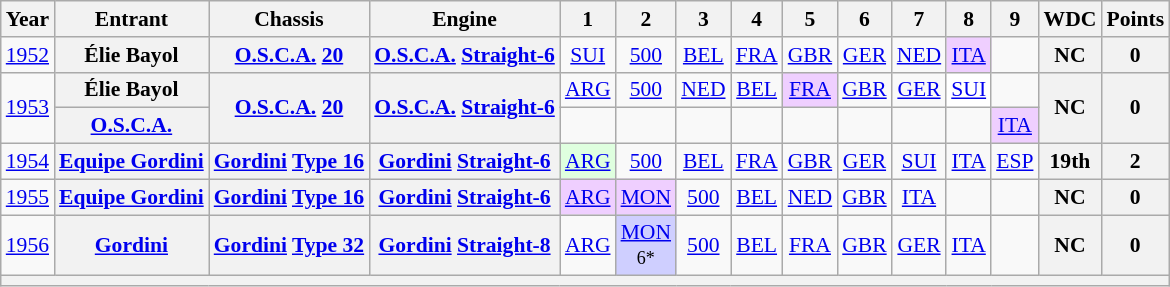<table class="wikitable" style="text-align:center; font-size:90%">
<tr>
<th>Year</th>
<th>Entrant</th>
<th>Chassis</th>
<th>Engine</th>
<th>1</th>
<th>2</th>
<th>3</th>
<th>4</th>
<th>5</th>
<th>6</th>
<th>7</th>
<th>8</th>
<th>9</th>
<th>WDC</th>
<th>Points</th>
</tr>
<tr>
<td><a href='#'>1952</a></td>
<th>Élie Bayol</th>
<th><a href='#'>O.S.C.A.</a> <a href='#'>20</a></th>
<th><a href='#'>O.S.C.A.</a> <a href='#'>Straight-6</a></th>
<td><a href='#'>SUI</a></td>
<td><a href='#'>500</a></td>
<td><a href='#'>BEL</a></td>
<td><a href='#'>FRA</a></td>
<td><a href='#'>GBR</a></td>
<td><a href='#'>GER</a></td>
<td><a href='#'>NED</a></td>
<td style="background:#EFCFFF;"><a href='#'>ITA</a><br></td>
<td></td>
<th>NC</th>
<th>0</th>
</tr>
<tr>
<td rowspan=2><a href='#'>1953</a></td>
<th>Élie Bayol</th>
<th rowspan=2><a href='#'>O.S.C.A.</a> <a href='#'>20</a></th>
<th rowspan=2><a href='#'>O.S.C.A.</a> <a href='#'>Straight-6</a></th>
<td><a href='#'>ARG</a></td>
<td><a href='#'>500</a></td>
<td><a href='#'>NED</a></td>
<td><a href='#'>BEL</a></td>
<td style="background:#EFCFFF;"><a href='#'>FRA</a><br></td>
<td><a href='#'>GBR</a></td>
<td><a href='#'>GER</a></td>
<td style="background:#ffffff;"><a href='#'>SUI</a><br></td>
<td></td>
<th rowspan=2>NC</th>
<th rowspan=2>0</th>
</tr>
<tr>
<th><a href='#'>O.S.C.A.</a></th>
<td></td>
<td></td>
<td></td>
<td></td>
<td></td>
<td></td>
<td></td>
<td></td>
<td style="background:#EFCFFF;"><a href='#'>ITA</a><br></td>
</tr>
<tr>
<td><a href='#'>1954</a></td>
<th><a href='#'>Equipe Gordini</a></th>
<th><a href='#'>Gordini</a> <a href='#'>Type 16</a></th>
<th><a href='#'>Gordini</a> <a href='#'>Straight-6</a></th>
<td style="background:#DFFFDF;"><a href='#'>ARG</a><br></td>
<td><a href='#'>500</a></td>
<td><a href='#'>BEL</a></td>
<td><a href='#'>FRA</a></td>
<td><a href='#'>GBR</a></td>
<td><a href='#'>GER</a></td>
<td><a href='#'>SUI</a></td>
<td><a href='#'>ITA</a></td>
<td><a href='#'>ESP</a></td>
<th>19th</th>
<th>2</th>
</tr>
<tr>
<td><a href='#'>1955</a></td>
<th><a href='#'>Equipe Gordini</a></th>
<th><a href='#'>Gordini</a> <a href='#'>Type 16</a></th>
<th><a href='#'>Gordini</a> <a href='#'>Straight-6</a></th>
<td style="background:#EFCFFF;"><a href='#'>ARG</a><br></td>
<td style="background:#EFCFFF;"><a href='#'>MON</a><br></td>
<td><a href='#'>500</a></td>
<td><a href='#'>BEL</a></td>
<td><a href='#'>NED</a></td>
<td><a href='#'>GBR</a></td>
<td><a href='#'>ITA</a></td>
<td></td>
<td></td>
<th>NC</th>
<th>0</th>
</tr>
<tr>
<td><a href='#'>1956</a></td>
<th><a href='#'>Gordini</a></th>
<th><a href='#'>Gordini</a> <a href='#'>Type 32</a></th>
<th><a href='#'>Gordini</a> <a href='#'>Straight-8</a></th>
<td><a href='#'>ARG</a></td>
<td style="background:#CFCFFF;"><a href='#'>MON</a><br><small>6*</small></td>
<td><a href='#'>500</a></td>
<td><a href='#'>BEL</a></td>
<td><a href='#'>FRA</a></td>
<td><a href='#'>GBR</a></td>
<td><a href='#'>GER</a></td>
<td><a href='#'>ITA</a></td>
<td></td>
<th>NC</th>
<th>0</th>
</tr>
<tr>
<th colspan="15"></th>
</tr>
</table>
